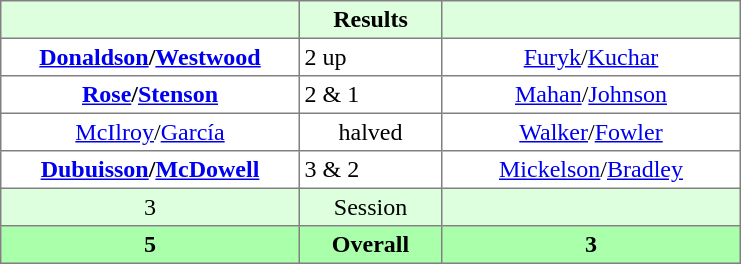<table border="1" cellpadding="3" style="border-collapse:collapse; text-align:center;">
<tr style="background:#dfd;">
<th style="width:12em;"></th>
<th style="width:5.5em;">Results</th>
<th style="width:12em;"></th>
</tr>
<tr>
<td><strong><a href='#'>Donaldson</a>/<a href='#'>Westwood</a></strong></td>
<td align=left> 2 up</td>
<td><a href='#'>Furyk</a>/<a href='#'>Kuchar</a></td>
</tr>
<tr>
<td><strong><a href='#'>Rose</a>/<a href='#'>Stenson</a></strong></td>
<td align=left> 2 & 1</td>
<td><a href='#'>Mahan</a>/<a href='#'>Johnson</a></td>
</tr>
<tr>
<td><a href='#'>McIlroy</a>/<a href='#'>García</a></td>
<td align=center>halved</td>
<td><a href='#'>Walker</a>/<a href='#'>Fowler</a></td>
</tr>
<tr>
<td><strong><a href='#'>Dubuisson</a>/<a href='#'>McDowell</a></strong></td>
<td align=left> 3 & 2</td>
<td><a href='#'>Mickelson</a>/<a href='#'>Bradley</a></td>
</tr>
<tr style="background:#dfd;">
<td>3</td>
<td>Session</td>
<td></td>
</tr>
<tr style="background:#afa;">
<th>5</th>
<th>Overall</th>
<th>3</th>
</tr>
</table>
